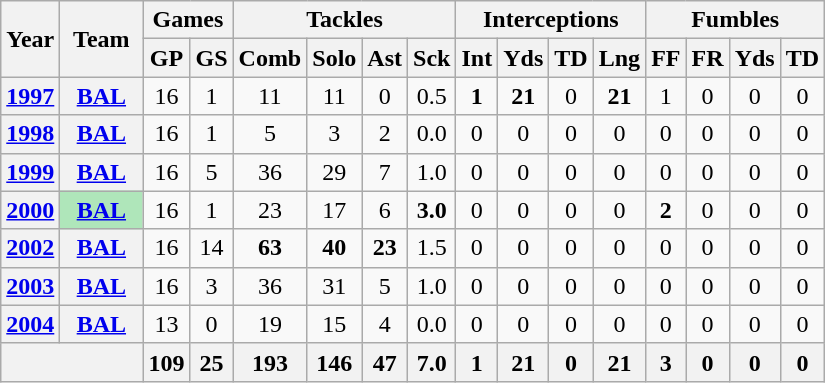<table class="wikitable" style="text-align:center">
<tr>
<th rowspan="2">Year</th>
<th rowspan="2">Team</th>
<th colspan="2">Games</th>
<th colspan="4">Tackles</th>
<th colspan="4">Interceptions</th>
<th colspan="4">Fumbles</th>
</tr>
<tr>
<th>GP</th>
<th>GS</th>
<th>Comb</th>
<th>Solo</th>
<th>Ast</th>
<th>Sck</th>
<th>Int</th>
<th>Yds</th>
<th>TD</th>
<th>Lng</th>
<th>FF</th>
<th>FR</th>
<th>Yds</th>
<th>TD</th>
</tr>
<tr>
<th><a href='#'>1997</a></th>
<th><a href='#'>BAL</a></th>
<td>16</td>
<td>1</td>
<td>11</td>
<td>11</td>
<td>0</td>
<td>0.5</td>
<td><strong>1</strong></td>
<td><strong>21</strong></td>
<td>0</td>
<td><strong>21</strong></td>
<td>1</td>
<td>0</td>
<td>0</td>
<td>0</td>
</tr>
<tr>
<th><a href='#'>1998</a></th>
<th><a href='#'>BAL</a></th>
<td>16</td>
<td>1</td>
<td>5</td>
<td>3</td>
<td>2</td>
<td>0.0</td>
<td>0</td>
<td>0</td>
<td>0</td>
<td>0</td>
<td>0</td>
<td>0</td>
<td>0</td>
<td>0</td>
</tr>
<tr>
<th><a href='#'>1999</a></th>
<th><a href='#'>BAL</a></th>
<td>16</td>
<td>5</td>
<td>36</td>
<td>29</td>
<td>7</td>
<td>1.0</td>
<td>0</td>
<td>0</td>
<td>0</td>
<td>0</td>
<td>0</td>
<td>0</td>
<td>0</td>
<td>0</td>
</tr>
<tr>
<th><a href='#'>2000</a></th>
<th style="background:#afe6ba; width:3em;"><a href='#'>BAL</a></th>
<td>16</td>
<td>1</td>
<td>23</td>
<td>17</td>
<td>6</td>
<td><strong>3.0</strong></td>
<td>0</td>
<td>0</td>
<td>0</td>
<td>0</td>
<td><strong>2</strong></td>
<td>0</td>
<td>0</td>
<td>0</td>
</tr>
<tr>
<th><a href='#'>2002</a></th>
<th><a href='#'>BAL</a></th>
<td>16</td>
<td>14</td>
<td><strong>63</strong></td>
<td><strong>40</strong></td>
<td><strong>23</strong></td>
<td>1.5</td>
<td>0</td>
<td>0</td>
<td>0</td>
<td>0</td>
<td>0</td>
<td>0</td>
<td>0</td>
<td>0</td>
</tr>
<tr>
<th><a href='#'>2003</a></th>
<th><a href='#'>BAL</a></th>
<td>16</td>
<td>3</td>
<td>36</td>
<td>31</td>
<td>5</td>
<td>1.0</td>
<td>0</td>
<td>0</td>
<td>0</td>
<td>0</td>
<td>0</td>
<td>0</td>
<td>0</td>
<td>0</td>
</tr>
<tr>
<th><a href='#'>2004</a></th>
<th><a href='#'>BAL</a></th>
<td>13</td>
<td>0</td>
<td>19</td>
<td>15</td>
<td>4</td>
<td>0.0</td>
<td>0</td>
<td>0</td>
<td>0</td>
<td>0</td>
<td>0</td>
<td>0</td>
<td>0</td>
<td>0</td>
</tr>
<tr>
<th colspan="2"></th>
<th>109</th>
<th>25</th>
<th>193</th>
<th>146</th>
<th>47</th>
<th>7.0</th>
<th>1</th>
<th>21</th>
<th>0</th>
<th>21</th>
<th>3</th>
<th>0</th>
<th>0</th>
<th>0</th>
</tr>
</table>
